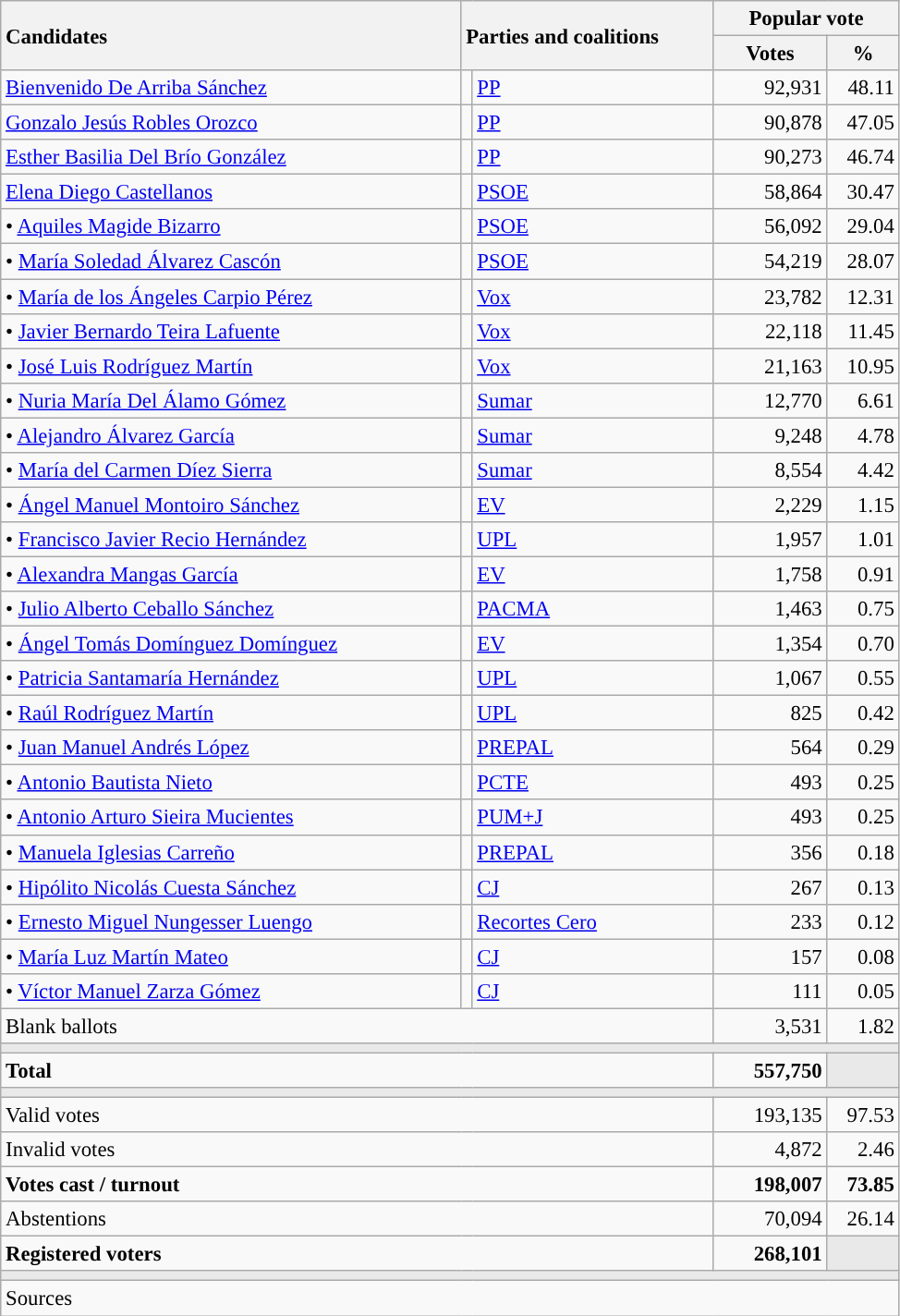<table class="wikitable" style="text-align:right; font-size:95%;">
<tr>
<th style="text-align:left;" rowspan="2" width="325">Candidates</th>
<th style="text-align:left;" rowspan="2" colspan="2" width="175">Parties and coalitions</th>
<th colspan="2">Popular vote</th>
</tr>
<tr>
<th width="75">Votes</th>
<th width="45">%</th>
</tr>
<tr>
<td align="left"> <a href='#'>Bienvenido De Arriba Sánchez</a></td>
<td width="1" style="color:inherit;background:"></td>
<td align="left"><a href='#'>PP</a></td>
<td>92,931</td>
<td>48.11</td>
</tr>
<tr>
<td align="left"> <a href='#'>Gonzalo Jesús Robles Orozco</a></td>
<td width="1" style="color:inherit;background:"></td>
<td align="left"><a href='#'>PP</a></td>
<td>90,878</td>
<td>47.05</td>
</tr>
<tr>
<td align="left"> <a href='#'>Esther Basilia Del Brío González</a></td>
<td width="1" style="color:inherit;background:"></td>
<td align="left"><a href='#'>PP</a></td>
<td>90,273</td>
<td>46.74</td>
</tr>
<tr>
<td align="left"> <a href='#'>Elena Diego Castellanos</a></td>
<td width="1" style="color:inherit;background:"></td>
<td align="left"><a href='#'>PSOE</a></td>
<td>58,864</td>
<td>30.47</td>
</tr>
<tr>
<td align="left">• <a href='#'>Aquiles Magide Bizarro</a></td>
<td width="1" style="color:inherit;background:"></td>
<td align="left"><a href='#'>PSOE</a></td>
<td>56,092</td>
<td>29.04</td>
</tr>
<tr>
<td align="left">• <a href='#'>María Soledad Álvarez Cascón</a></td>
<td width="1" style="color:inherit;background:"></td>
<td align="left"><a href='#'>PSOE</a></td>
<td>54,219</td>
<td>28.07</td>
</tr>
<tr>
<td align="left">• <a href='#'>María de los Ángeles Carpio Pérez</a></td>
<td width="1" style="color:inherit;background:"></td>
<td align="left"><a href='#'>Vox</a></td>
<td>23,782</td>
<td>12.31</td>
</tr>
<tr>
<td align="left">• <a href='#'>Javier Bernardo Teira Lafuente</a></td>
<td width="1" style="color:inherit;background:"></td>
<td align="left"><a href='#'>Vox</a></td>
<td>22,118</td>
<td>11.45</td>
</tr>
<tr>
<td align="left">• <a href='#'>José Luis Rodríguez Martín</a></td>
<td width="1" style="color:inherit;background:"></td>
<td align="left"><a href='#'>Vox</a></td>
<td>21,163</td>
<td>10.95</td>
</tr>
<tr>
<td align="left">• <a href='#'>Nuria María Del Álamo Gómez</a></td>
<td width="1" style="color:inherit;background:"></td>
<td align="left"><a href='#'>Sumar</a></td>
<td>12,770</td>
<td>6.61</td>
</tr>
<tr>
<td align="left">• <a href='#'>Alejandro Álvarez García</a></td>
<td width="1" style="color:inherit;background:"></td>
<td align="left"><a href='#'>Sumar</a></td>
<td>9,248</td>
<td>4.78</td>
</tr>
<tr>
<td align="left">• <a href='#'>María del Carmen Díez Sierra</a></td>
<td width="1" style="color:inherit;background:"></td>
<td align="left"><a href='#'>Sumar</a></td>
<td>8,554</td>
<td>4.42</td>
</tr>
<tr>
<td align="left">• <a href='#'>Ángel Manuel Montoiro Sánchez</a></td>
<td width="1" style="color:inherit;background:"></td>
<td align="left"><a href='#'>EV</a></td>
<td>2,229</td>
<td>1.15</td>
</tr>
<tr>
<td align="left">• <a href='#'>Francisco Javier Recio Hernández</a></td>
<td width="1" style="color:inherit;background:"></td>
<td align="left"><a href='#'>UPL</a></td>
<td>1,957</td>
<td>1.01</td>
</tr>
<tr>
<td align="left">• <a href='#'>Alexandra Mangas García</a></td>
<td width="1" style="color:inherit;background:"></td>
<td align="left"><a href='#'>EV</a></td>
<td>1,758</td>
<td>0.91</td>
</tr>
<tr>
<td align="left">• <a href='#'>Julio Alberto Ceballo Sánchez</a></td>
<td width="1" style="color:inherit;background:"></td>
<td align="left"><a href='#'>PACMA</a></td>
<td>1,463</td>
<td>0.75</td>
</tr>
<tr>
<td align="left">• <a href='#'>Ángel Tomás Domínguez Domínguez</a></td>
<td width="1" style="color:inherit;background:"></td>
<td align="left"><a href='#'>EV</a></td>
<td>1,354</td>
<td>0.70</td>
</tr>
<tr>
<td align="left">• <a href='#'>Patricia Santamaría Hernández</a></td>
<td width="1" style="color:inherit;background:"></td>
<td align="left"><a href='#'>UPL</a></td>
<td>1,067</td>
<td>0.55</td>
</tr>
<tr>
<td align="left">• <a href='#'>Raúl Rodríguez Martín</a></td>
<td width="1" style="color:inherit;background:"></td>
<td align="left"><a href='#'>UPL</a></td>
<td>825</td>
<td>0.42</td>
</tr>
<tr>
<td align="left">• <a href='#'>Juan Manuel Andrés López</a></td>
<td width="1" style="color:inherit;background:"></td>
<td align="left"><a href='#'>PREPAL</a></td>
<td>564</td>
<td>0.29</td>
</tr>
<tr>
<td align="left">• <a href='#'>Antonio Bautista Nieto</a></td>
<td width="1" style="color:inherit;background:"></td>
<td align="left"><a href='#'>PCTE</a></td>
<td>493</td>
<td>0.25</td>
</tr>
<tr>
<td align="left">• <a href='#'>Antonio Arturo Sieira Mucientes</a></td>
<td width="1" style="color:inherit;background:"></td>
<td align="left"><a href='#'>PUM+J</a></td>
<td>493</td>
<td>0.25</td>
</tr>
<tr>
<td align="left">• <a href='#'>Manuela Iglesias Carreño</a></td>
<td width="1" style="color:inherit;background:"></td>
<td align="left"><a href='#'>PREPAL</a></td>
<td>356</td>
<td>0.18</td>
</tr>
<tr>
<td align="left">• <a href='#'>Hipólito Nicolás Cuesta Sánchez</a></td>
<td width="1" style="color:inherit;background:"></td>
<td align="left"><a href='#'>CJ</a></td>
<td>267</td>
<td>0.13</td>
</tr>
<tr>
<td align="left">• <a href='#'>Ernesto Miguel Nungesser Luengo</a></td>
<td width="1" style="color:inherit;background:"></td>
<td align="left"><a href='#'>Recortes Cero</a></td>
<td>233</td>
<td>0.12</td>
</tr>
<tr>
<td align="left">• <a href='#'>María Luz Martín Mateo</a></td>
<td width="1" style="color:inherit;background:"></td>
<td align="left"><a href='#'>CJ</a></td>
<td>157</td>
<td>0.08</td>
</tr>
<tr>
<td align="left">• <a href='#'>Víctor Manuel Zarza Gómez</a></td>
<td width="1" style="color:inherit;background:"></td>
<td align="left"><a href='#'>CJ</a></td>
<td>111</td>
<td>0.05</td>
</tr>
<tr>
<td align="left" colspan="3">Blank ballots</td>
<td>3,531</td>
<td>1.82</td>
</tr>
<tr>
<td colspan="5" bgcolor="#E9E9E9"></td>
</tr>
<tr style="font-weight:bold;">
<td align="left" colspan="3">Total</td>
<td>557,750</td>
<td bgcolor="#E9E9E9"></td>
</tr>
<tr>
<td colspan="5" bgcolor="#E9E9E9"></td>
</tr>
<tr>
<td align="left" colspan="3">Valid votes</td>
<td>193,135</td>
<td>97.53</td>
</tr>
<tr>
<td align="left" colspan="3">Invalid votes</td>
<td>4,872</td>
<td>2.46</td>
</tr>
<tr style="font-weight:bold;">
<td align="left" colspan="3">Votes cast / turnout</td>
<td>198,007</td>
<td>73.85</td>
</tr>
<tr>
<td align="left" colspan="3">Abstentions</td>
<td>70,094</td>
<td>26.14</td>
</tr>
<tr style="font-weight:bold;">
<td align="left" colspan="3">Registered voters</td>
<td>268,101</td>
<td bgcolor="#E9E9E9"></td>
</tr>
<tr>
<td colspan="5" bgcolor="#E9E9E9"></td>
</tr>
<tr>
<td align="left" colspan="5">Sources</td>
</tr>
</table>
